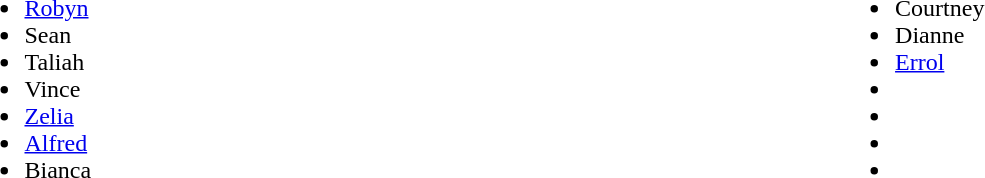<table width="100%">
<tr>
<td><br><ul><li><a href='#'>Robyn</a></li><li>Sean</li><li>Taliah</li><li>Vince</li><li><a href='#'>Zelia</a></li><li><a href='#'>Alfred</a></li><li>Bianca</li></ul></td>
<td><br><ul><li>Courtney</li><li>Dianne</li><li><a href='#'>Errol</a></li><li></li><li></li><li></li><li></li></ul></td>
</tr>
</table>
